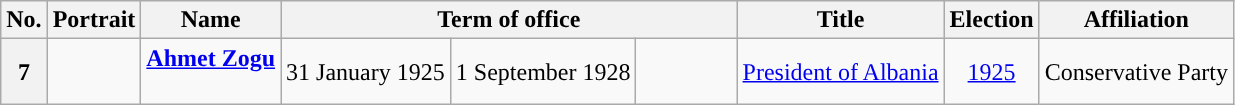<table class="wikitable" style="text-align:center;">
<tr>
<th>No.</th>
<th>Portrait</th>
<th>Name</th>
<th colspan="3">Term of office</th>
<th>Title</th>
<th>Election</th>
<th>Affiliation</th>
</tr>
<tr>
<th style="background:">7</th>
<td></td>
<td><strong><a href='#'>Ahmet Zogu</a></strong><br><br></td>
<td>31 January 1925</td>
<td>1 September 1928</td>
<td width="60px"><em></em></td>
<td><a href='#'>President of Albania</a></td>
<td><a href='#'>1925</a></td>
<td>Conservative Party</td>
</tr>
</table>
